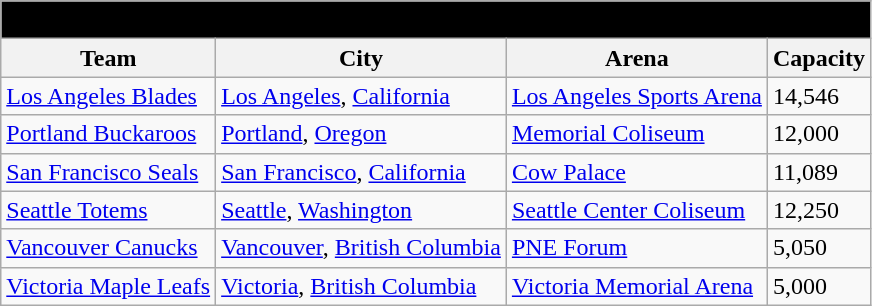<table class="wikitable" style="width:auto">
<tr>
<td bgcolor="#000000" align="center" colspan="6"><strong><span>1965–66 Western Hockey League</span></strong></td>
</tr>
<tr>
<th>Team</th>
<th>City</th>
<th>Arena</th>
<th>Capacity</th>
</tr>
<tr>
<td><a href='#'>Los Angeles Blades</a></td>
<td><a href='#'>Los Angeles</a>, <a href='#'>California</a></td>
<td><a href='#'>Los Angeles Sports Arena</a></td>
<td>14,546</td>
</tr>
<tr>
<td><a href='#'>Portland Buckaroos</a></td>
<td><a href='#'>Portland</a>, <a href='#'>Oregon</a></td>
<td><a href='#'>Memorial Coliseum</a></td>
<td>12,000</td>
</tr>
<tr>
<td><a href='#'>San Francisco Seals</a></td>
<td><a href='#'>San Francisco</a>, <a href='#'>California</a></td>
<td><a href='#'>Cow Palace</a></td>
<td>11,089</td>
</tr>
<tr>
<td><a href='#'>Seattle Totems</a></td>
<td><a href='#'>Seattle</a>, <a href='#'>Washington</a></td>
<td><a href='#'>Seattle Center Coliseum</a></td>
<td>12,250</td>
</tr>
<tr>
<td><a href='#'>Vancouver Canucks</a></td>
<td><a href='#'>Vancouver</a>, <a href='#'>British Columbia</a></td>
<td><a href='#'>PNE Forum</a></td>
<td>5,050</td>
</tr>
<tr>
<td><a href='#'>Victoria Maple Leafs</a></td>
<td><a href='#'>Victoria</a>, <a href='#'>British Columbia</a></td>
<td><a href='#'>Victoria Memorial Arena</a></td>
<td>5,000</td>
</tr>
</table>
